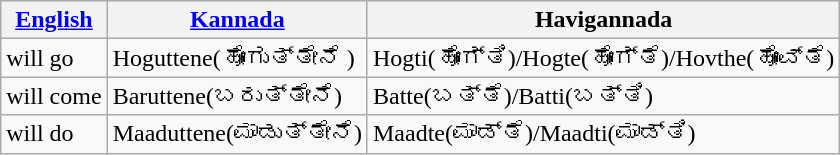<table class="wikitable">
<tr>
<th><strong><a href='#'>English</a></strong></th>
<th><strong><a href='#'>Kannada</a></strong></th>
<th>Havigannada</th>
</tr>
<tr>
<td>will go</td>
<td>Hoguttene(ಹೋಗುತ್ತೇನೆ )</td>
<td>Hogti(ಹೋಗ್ತಿ)/Hogte(ಹೋಗ್ತೆ)/Hovthe(ಹೋವ್ತೆ)</td>
</tr>
<tr>
<td>will come</td>
<td>Baruttene(ಬರುತ್ತೇನೆ)</td>
<td>Batte(ಬತ್ತೆ)/Batti(ಬತ್ತಿ)</td>
</tr>
<tr>
<td>will do</td>
<td>Maaduttene(ಮಾಡುತ್ತೇನೆ)</td>
<td>Maadte(ಮಾಡ್ತೆ)/Maadti(ಮಾಡ್ತಿ)</td>
</tr>
</table>
